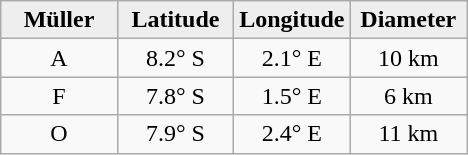<table class="wikitable">
<tr>
<th width="25%" style="background:#eeeeee;">Müller</th>
<th width="25%" style="background:#eeeeee;">Latitude</th>
<th width="25%" style="background:#eeeeee;">Longitude</th>
<th width="25%" style="background:#eeeeee;">Diameter</th>
</tr>
<tr>
<td align="center">A</td>
<td align="center">8.2° S</td>
<td align="center">2.1° E</td>
<td align="center">10 km</td>
</tr>
<tr>
<td align="center">F</td>
<td align="center">7.8° S</td>
<td align="center">1.5° E</td>
<td align="center">6 km</td>
</tr>
<tr>
<td align="center">O</td>
<td align="center">7.9° S</td>
<td align="center">2.4° E</td>
<td align="center">11 km</td>
</tr>
</table>
